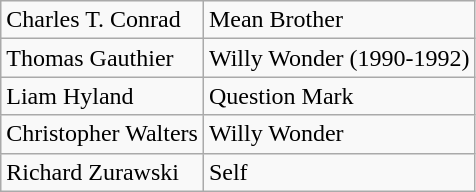<table class="wikitable">
<tr>
<td>Charles T. Conrad</td>
<td>Mean Brother</td>
</tr>
<tr>
<td>Thomas Gauthier</td>
<td>Willy Wonder (1990-1992)</td>
</tr>
<tr>
<td>Liam Hyland</td>
<td>Question Mark</td>
</tr>
<tr>
<td>Christopher Walters</td>
<td>Willy Wonder</td>
</tr>
<tr>
<td>Richard Zurawski</td>
<td>Self</td>
</tr>
</table>
